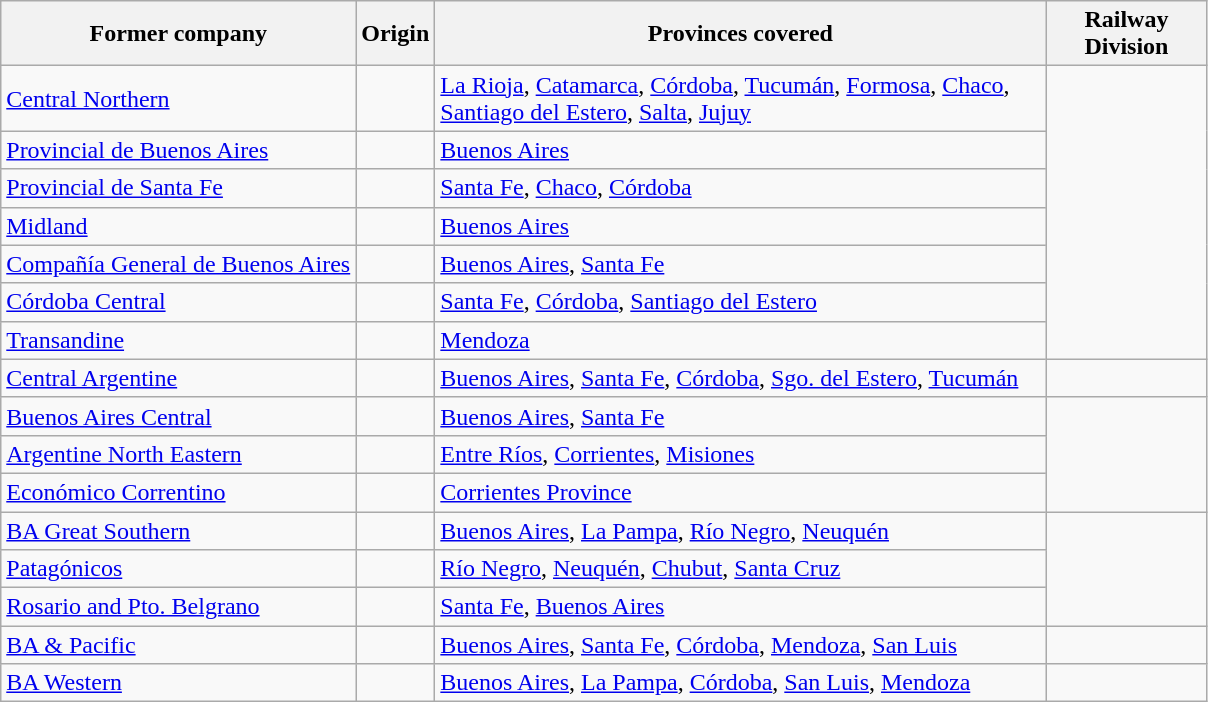<table class="wikitable sortable" width= px>
<tr>
<th width= px>Former company</th>
<th width=px>Origin</th>
<th width=400px>Provinces covered</th>
<th width=100px>Railway Division</th>
</tr>
<tr>
<td><a href='#'>Central Northern</a> </td>
<td></td>
<td><a href='#'>La Rioja</a>, <a href='#'>Catamarca</a>, <a href='#'>Córdoba</a>, <a href='#'>Tucumán</a>, <a href='#'>Formosa</a>, <a href='#'>Chaco</a>, <a href='#'>Santiago del Estero</a>, <a href='#'>Salta</a>, <a href='#'>Jujuy</a></td>
<td rowspan=7></td>
</tr>
<tr>
<td><a href='#'>Provincial de Buenos Aires</a></td>
<td></td>
<td><a href='#'>Buenos Aires</a></td>
</tr>
<tr>
<td><a href='#'>Provincial de Santa Fe</a></td>
<td></td>
<td><a href='#'>Santa Fe</a>, <a href='#'>Chaco</a>, <a href='#'>Córdoba</a></td>
</tr>
<tr>
<td><a href='#'>Midland</a></td>
<td></td>
<td><a href='#'>Buenos Aires</a></td>
</tr>
<tr>
<td><a href='#'>Compañía General de Buenos Aires</a></td>
<td></td>
<td><a href='#'>Buenos Aires</a>, <a href='#'>Santa Fe</a></td>
</tr>
<tr>
<td><a href='#'>Córdoba Central</a> </td>
<td></td>
<td><a href='#'>Santa Fe</a>, <a href='#'>Córdoba</a>, <a href='#'>Santiago del Estero</a></td>
</tr>
<tr>
<td><a href='#'>Transandine</a></td>
<td></td>
<td><a href='#'>Mendoza</a></td>
</tr>
<tr>
<td><a href='#'>Central Argentine</a> </td>
<td></td>
<td><a href='#'>Buenos Aires</a>, <a href='#'>Santa Fe</a>, <a href='#'>Córdoba</a>, <a href='#'>Sgo. del Estero</a>, <a href='#'>Tucumán</a></td>
<td></td>
</tr>
<tr>
<td><a href='#'>Buenos Aires Central</a></td>
<td></td>
<td><a href='#'>Buenos Aires</a>, <a href='#'>Santa Fe</a></td>
<td rowspan=3></td>
</tr>
<tr>
<td><a href='#'>Argentine North Eastern</a> </td>
<td></td>
<td><a href='#'>Entre Ríos</a>, <a href='#'>Corrientes</a>, <a href='#'>Misiones</a></td>
</tr>
<tr>
<td><a href='#'>Económico Correntino</a></td>
<td></td>
<td><a href='#'>Corrientes Province</a></td>
</tr>
<tr>
<td><a href='#'>BA Great Southern</a> </td>
<td></td>
<td><a href='#'>Buenos Aires</a>, <a href='#'>La Pampa</a>, <a href='#'>Río Negro</a>, <a href='#'>Neuquén</a></td>
<td rowspan=3></td>
</tr>
<tr>
<td><a href='#'>Patagónicos</a> </td>
<td></td>
<td><a href='#'>Río Negro</a>, <a href='#'>Neuquén</a>, <a href='#'>Chubut</a>, <a href='#'>Santa Cruz</a></td>
</tr>
<tr>
<td><a href='#'>Rosario and Pto. Belgrano</a></td>
<td></td>
<td><a href='#'>Santa Fe</a>, <a href='#'>Buenos Aires</a></td>
</tr>
<tr>
<td><a href='#'>BA & Pacific</a> </td>
<td></td>
<td><a href='#'>Buenos Aires</a>, <a href='#'>Santa Fe</a>, <a href='#'>Córdoba</a>, <a href='#'>Mendoza</a>, <a href='#'>San Luis</a></td>
<td></td>
</tr>
<tr>
<td><a href='#'>BA Western</a> </td>
<td></td>
<td><a href='#'>Buenos Aires</a>, <a href='#'>La Pampa</a>, <a href='#'>Córdoba</a>, <a href='#'>San Luis</a>, <a href='#'>Mendoza</a></td>
<td></td>
</tr>
</table>
